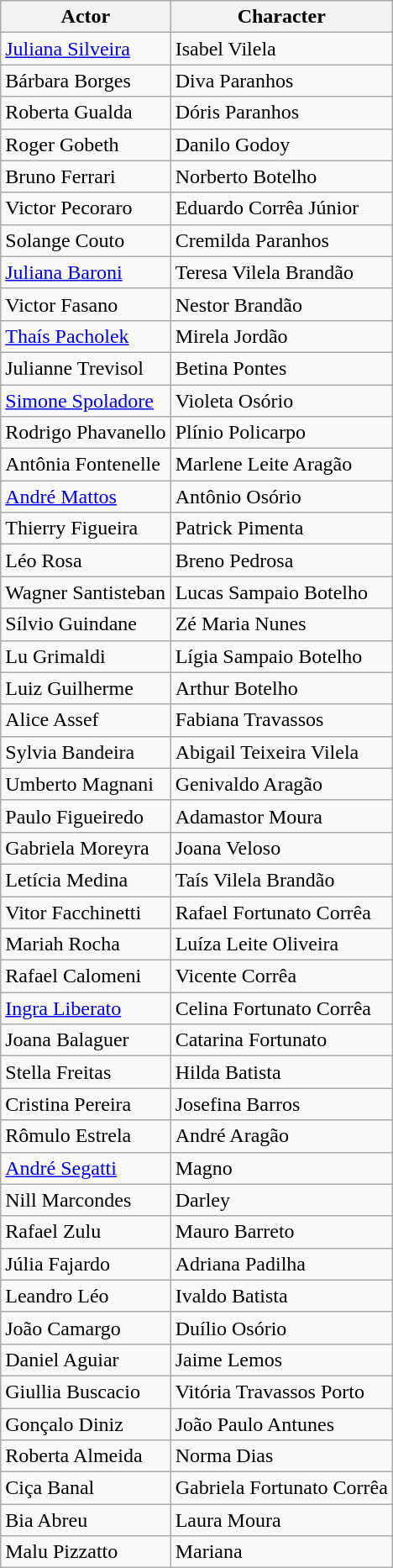<table class="wikitable">
<tr>
<th>Actor</th>
<th>Character</th>
</tr>
<tr>
<td><a href='#'>Juliana Silveira</a></td>
<td>Isabel Vilela</td>
</tr>
<tr>
<td>Bárbara Borges</td>
<td>Diva Paranhos</td>
</tr>
<tr>
<td>Roberta Gualda</td>
<td>Dóris Paranhos</td>
</tr>
<tr>
<td>Roger Gobeth</td>
<td>Danilo Godoy</td>
</tr>
<tr>
<td>Bruno Ferrari</td>
<td>Norberto Botelho</td>
</tr>
<tr>
<td>Victor Pecoraro</td>
<td>Eduardo Corrêa Júnior</td>
</tr>
<tr>
<td>Solange Couto</td>
<td>Cremilda Paranhos</td>
</tr>
<tr>
<td><a href='#'>Juliana Baroni</a></td>
<td>Teresa Vilela Brandão</td>
</tr>
<tr>
<td>Victor Fasano</td>
<td>Nestor Brandão</td>
</tr>
<tr>
<td><a href='#'>Thaís Pacholek</a></td>
<td>Mirela Jordão</td>
</tr>
<tr>
<td>Julianne Trevisol</td>
<td>Betina Pontes</td>
</tr>
<tr>
<td><a href='#'>Simone Spoladore</a></td>
<td>Violeta Osório</td>
</tr>
<tr>
<td>Rodrigo Phavanello</td>
<td>Plínio Policarpo</td>
</tr>
<tr>
<td>Antônia Fontenelle</td>
<td>Marlene Leite Aragão</td>
</tr>
<tr>
<td><a href='#'>André Mattos</a></td>
<td>Antônio Osório</td>
</tr>
<tr>
<td>Thierry Figueira</td>
<td>Patrick Pimenta</td>
</tr>
<tr>
<td>Léo Rosa</td>
<td>Breno Pedrosa</td>
</tr>
<tr>
<td>Wagner Santisteban</td>
<td>Lucas Sampaio Botelho</td>
</tr>
<tr>
<td>Sílvio Guindane</td>
<td>Zé Maria Nunes</td>
</tr>
<tr>
<td>Lu Grimaldi</td>
<td>Lígia Sampaio Botelho</td>
</tr>
<tr>
<td>Luiz Guilherme</td>
<td>Arthur Botelho</td>
</tr>
<tr>
<td>Alice Assef</td>
<td>Fabiana Travassos</td>
</tr>
<tr>
<td>Sylvia Bandeira</td>
<td>Abigail Teixeira Vilela</td>
</tr>
<tr>
<td>Umberto Magnani</td>
<td>Genivaldo Aragão</td>
</tr>
<tr>
<td>Paulo Figueiredo</td>
<td>Adamastor Moura</td>
</tr>
<tr>
<td>Gabriela Moreyra</td>
<td>Joana Veloso</td>
</tr>
<tr>
<td>Letícia Medina</td>
<td>Taís Vilela Brandão</td>
</tr>
<tr>
<td>Vitor Facchinetti</td>
<td>Rafael Fortunato Corrêa</td>
</tr>
<tr>
<td>Mariah Rocha</td>
<td>Luíza Leite Oliveira</td>
</tr>
<tr>
<td>Rafael Calomeni</td>
<td>Vicente Corrêa</td>
</tr>
<tr>
<td><a href='#'>Ingra Liberato</a></td>
<td>Celina Fortunato Corrêa</td>
</tr>
<tr>
<td>Joana Balaguer</td>
<td>Catarina Fortunato</td>
</tr>
<tr>
<td>Stella Freitas</td>
<td>Hilda Batista</td>
</tr>
<tr>
<td>Cristina Pereira</td>
<td>Josefina Barros</td>
</tr>
<tr>
<td>Rômulo Estrela</td>
<td>André Aragão</td>
</tr>
<tr>
<td><a href='#'>André Segatti</a></td>
<td>Magno</td>
</tr>
<tr>
<td>Nill Marcondes</td>
<td>Darley</td>
</tr>
<tr>
<td>Rafael Zulu</td>
<td>Mauro Barreto</td>
</tr>
<tr>
<td>Júlia Fajardo</td>
<td>Adriana Padilha</td>
</tr>
<tr>
<td>Leandro Léo</td>
<td>Ivaldo Batista</td>
</tr>
<tr>
<td>João Camargo</td>
<td>Duílio Osório</td>
</tr>
<tr>
<td>Daniel Aguiar</td>
<td>Jaime Lemos</td>
</tr>
<tr>
<td>Giullia Buscacio</td>
<td>Vitória Travassos Porto</td>
</tr>
<tr>
<td>Gonçalo Diniz</td>
<td>João Paulo Antunes</td>
</tr>
<tr>
<td>Roberta Almeida</td>
<td>Norma Dias</td>
</tr>
<tr>
<td>Ciça Banal</td>
<td>Gabriela Fortunato Corrêa</td>
</tr>
<tr>
<td>Bia Abreu</td>
<td>Laura Moura</td>
</tr>
<tr>
<td>Malu Pizzatto</td>
<td>Mariana</td>
</tr>
</table>
